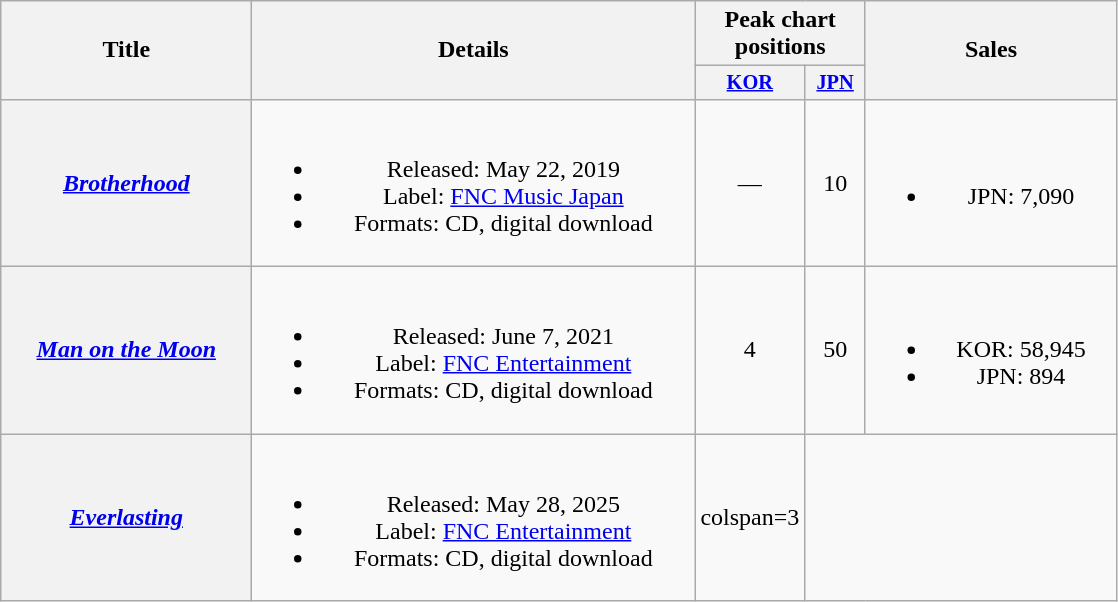<table class="wikitable plainrowheaders" style="text-align:center;">
<tr>
<th rowspan="2" style="width:10em;">Title</th>
<th rowspan="2" style="width:18em;">Details</th>
<th colspan="2">Peak chart positions</th>
<th rowspan="2" style="width:10em;">Sales</th>
</tr>
<tr>
<th scope="col" style="width:2.5em;font-size:85%;"><a href='#'>KOR</a><br></th>
<th scope="col" style="width:2.5em;font-size:85%;"><a href='#'>JPN</a><br></th>
</tr>
<tr>
<th scope="row"><em><a href='#'>Brotherhood</a></em></th>
<td><br><ul><li>Released: May 22, 2019 </li><li>Label: <a href='#'>FNC Music Japan</a></li><li>Formats: CD, digital download</li></ul></td>
<td>—</td>
<td>10</td>
<td><br><ul><li>JPN: 7,090</li></ul></td>
</tr>
<tr>
<th scope="row"><em><a href='#'>Man on the Moon</a></em></th>
<td><br><ul><li>Released: June 7, 2021 </li><li>Label: <a href='#'>FNC Entertainment</a></li><li>Formats: CD, digital download</li></ul></td>
<td>4</td>
<td>50</td>
<td><br><ul><li>KOR: 58,945</li><li>JPN: 894 </li></ul></td>
</tr>
<tr>
<th scope="row"><em><a href='#'>Everlasting</a></em></th>
<td><br><ul><li>Released: May 28, 2025 </li><li>Label: <a href='#'>FNC Entertainment</a></li><li>Formats: CD, digital download</li></ul></td>
<td>colspan=3 </td>
</tr>
</table>
